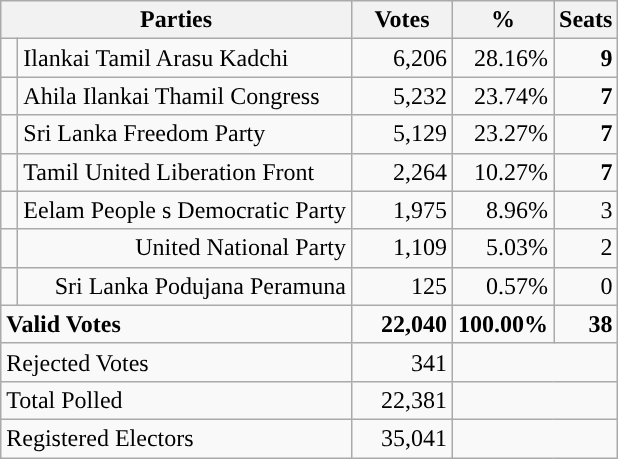<table class="wikitable" border="1" style="text-align:right;">
<tr>
<th colspan="2" valign="bottom" align="left">Parties</th>
<th valign="bottom" align="center" width="60">Votes</th>
<th valign="bottom" align="center" width="50">%</th>
<th valign="bottom" align="center">Seats</th>
</tr>
<tr>
<td> </td>
<td align="left">Ilankai Tamil Arasu Kadchi</td>
<td>6,206</td>
<td>28.16%</td>
<td><strong>9</strong></td>
</tr>
<tr>
<td> </td>
<td align="left">Ahila Ilankai Thamil Congress</td>
<td>5,232</td>
<td>23.74%</td>
<td><strong>7</strong></td>
</tr>
<tr>
<td> </td>
<td align="left">Sri Lanka Freedom Party</td>
<td>5,129</td>
<td>23.27%</td>
<td><strong>7</strong></td>
</tr>
<tr>
<td></td>
<td align="left">Tamil United Liberation Front</td>
<td>2,264</td>
<td>10.27%</td>
<td><strong>7</strong></td>
</tr>
<tr>
<td></td>
<td>Eelam People s Democratic Party</td>
<td>1,975</td>
<td>8.96%</td>
<td>3</td>
</tr>
<tr>
<td></td>
<td>United National Party</td>
<td>1,109</td>
<td>5.03%</td>
<td>2</td>
</tr>
<tr>
<td></td>
<td>Sri Lanka Podujana Peramuna</td>
<td>125</td>
<td>0.57%</td>
<td>0</td>
</tr>
<tr>
<td colspan="2" align="left"><strong>Valid Votes</strong></td>
<td><strong>22,040</strong></td>
<td><strong>100.00%</strong></td>
<td><strong>38</strong></td>
</tr>
<tr>
<td colspan="2" align="left">Rejected Votes</td>
<td>341</td>
<td colspan="2"></td>
</tr>
<tr>
<td colspan="2" align="left">Total Polled</td>
<td>22,381</td>
<td colspan="2"></td>
</tr>
<tr>
<td colspan="2" align="left">Registered Electors</td>
<td>35,041</td>
<td colspan="2"></td>
</tr>
</table>
